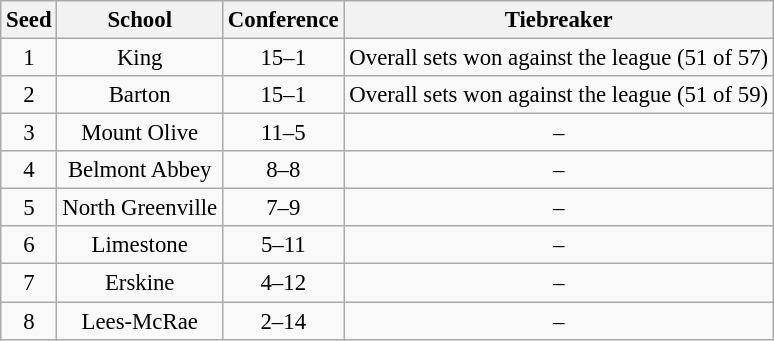<table class="wikitable" style="white-space:nowrap; font-size:95%;text-align:center">
<tr>
<th>Seed</th>
<th>School</th>
<th>Conference</th>
<th>Tiebreaker</th>
</tr>
<tr>
<td>1</td>
<td>King</td>
<td>15–1</td>
<td>Overall sets won against the league (51 of 57)</td>
</tr>
<tr>
<td>2</td>
<td>Barton</td>
<td>15–1</td>
<td>Overall sets won against the league (51 of 59)</td>
</tr>
<tr>
<td>3</td>
<td>Mount Olive</td>
<td>11–5</td>
<td>–</td>
</tr>
<tr>
<td>4</td>
<td>Belmont Abbey</td>
<td>8–8</td>
<td>–</td>
</tr>
<tr>
<td>5</td>
<td>North Greenville</td>
<td>7–9</td>
<td>–</td>
</tr>
<tr>
<td>6</td>
<td>Limestone</td>
<td>5–11</td>
<td>–</td>
</tr>
<tr>
<td>7</td>
<td>Erskine</td>
<td>4–12</td>
<td>–</td>
</tr>
<tr>
<td>8</td>
<td>Lees-McRae</td>
<td>2–14</td>
<td>–</td>
</tr>
</table>
